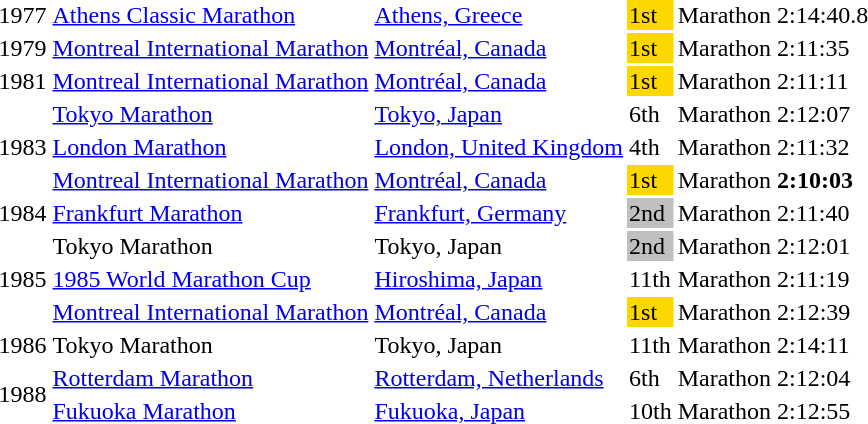<table>
<tr>
<td>1977</td>
<td><a href='#'>Athens Classic Marathon</a></td>
<td><a href='#'>Athens, Greece</a></td>
<td bgcolor="gold">1st</td>
<td>Marathon</td>
<td>2:14:40.8</td>
</tr>
<tr>
<td>1979</td>
<td><a href='#'>Montreal International Marathon</a></td>
<td><a href='#'>Montréal, Canada</a></td>
<td bgcolor="gold">1st</td>
<td>Marathon</td>
<td>2:11:35</td>
</tr>
<tr>
<td>1981</td>
<td><a href='#'>Montreal International Marathon</a></td>
<td><a href='#'>Montréal, Canada</a></td>
<td bgcolor="gold">1st</td>
<td>Marathon</td>
<td>2:11:11</td>
</tr>
<tr>
<td rowspan=3>1983</td>
<td><a href='#'>Tokyo Marathon</a></td>
<td><a href='#'>Tokyo, Japan</a></td>
<td>6th</td>
<td>Marathon</td>
<td>2:12:07</td>
</tr>
<tr>
<td><a href='#'>London Marathon</a></td>
<td><a href='#'>London, United Kingdom</a></td>
<td>4th</td>
<td>Marathon</td>
<td>2:11:32</td>
</tr>
<tr>
<td><a href='#'>Montreal International Marathon</a></td>
<td><a href='#'>Montréal, Canada</a></td>
<td bgcolor="gold">1st</td>
<td>Marathon</td>
<td><strong>2:10:03</strong></td>
</tr>
<tr>
<td>1984</td>
<td><a href='#'>Frankfurt Marathon</a></td>
<td><a href='#'>Frankfurt, Germany</a></td>
<td bgcolor="silver">2nd</td>
<td>Marathon</td>
<td>2:11:40</td>
</tr>
<tr>
<td rowspan=3>1985</td>
<td>Tokyo Marathon</td>
<td>Tokyo, Japan</td>
<td bgcolor="silver">2nd</td>
<td>Marathon</td>
<td>2:12:01</td>
</tr>
<tr>
<td><a href='#'>1985 World Marathon Cup</a></td>
<td><a href='#'>Hiroshima, Japan</a></td>
<td>11th</td>
<td>Marathon</td>
<td>2:11:19</td>
</tr>
<tr>
<td><a href='#'>Montreal International Marathon</a></td>
<td><a href='#'>Montréal, Canada</a></td>
<td bgcolor="gold">1st</td>
<td>Marathon</td>
<td>2:12:39</td>
</tr>
<tr>
<td>1986</td>
<td>Tokyo Marathon</td>
<td>Tokyo, Japan</td>
<td>11th</td>
<td>Marathon</td>
<td>2:14:11</td>
</tr>
<tr>
<td rowspan=2>1988</td>
<td><a href='#'>Rotterdam Marathon</a></td>
<td><a href='#'>Rotterdam, Netherlands</a></td>
<td>6th</td>
<td>Marathon</td>
<td>2:12:04</td>
</tr>
<tr>
<td><a href='#'>Fukuoka Marathon</a></td>
<td><a href='#'>Fukuoka, Japan</a></td>
<td>10th</td>
<td>Marathon</td>
<td>2:12:55</td>
</tr>
</table>
